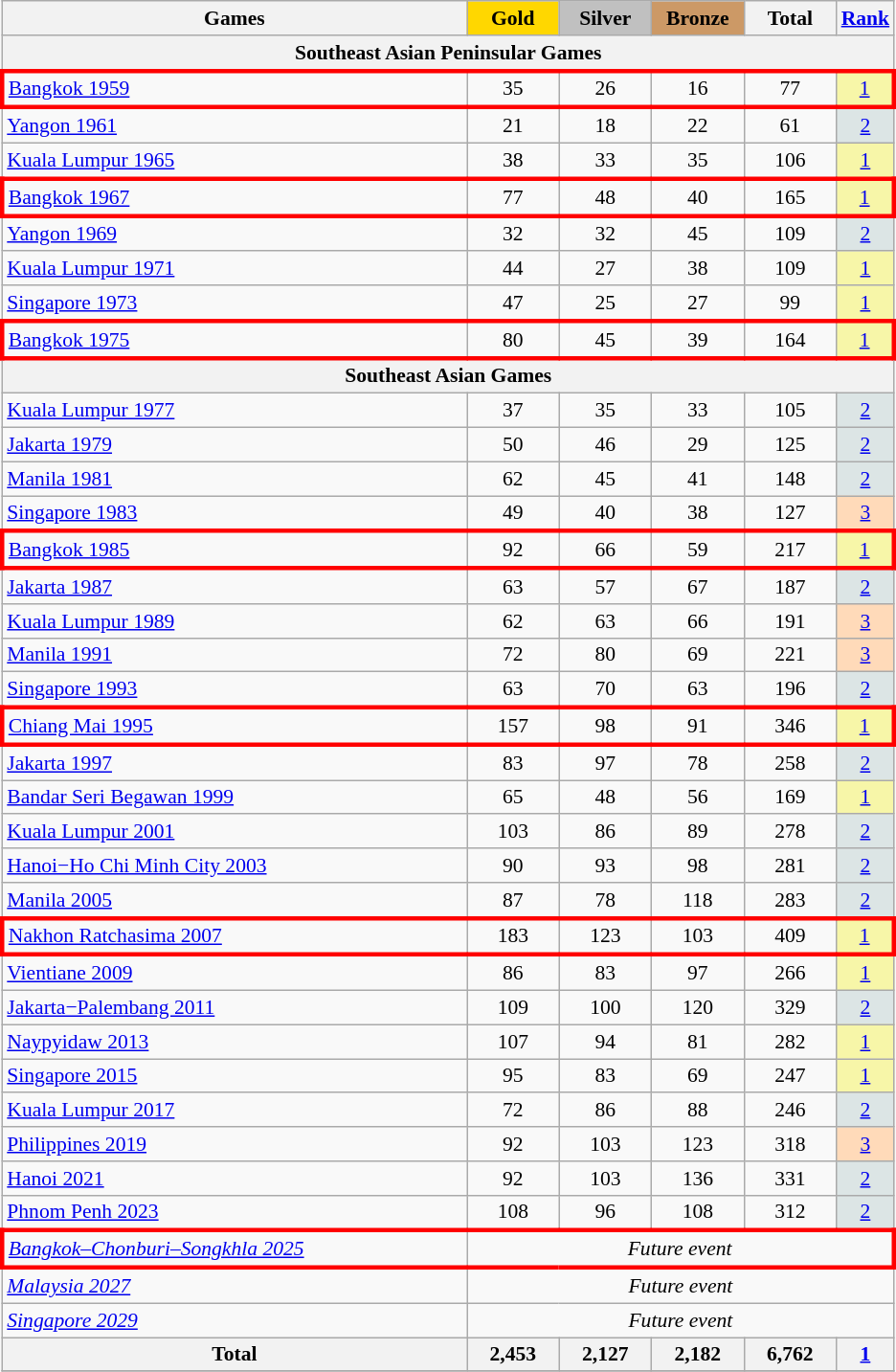<table class="wikitable sortable" style="text-align:center; font-size:90%;">
<tr>
<th style="width:22em;">Games</th>
<th style="width:4em; background:gold;">Gold</th>
<th style="width:4em; background:silver;">Silver</th>
<th style="width:4em; background:#cc9966;">Bronze</th>
<th style="width:4em;">Total</th>
<th style="width:2em;"><a href='#'>Rank</a></th>
</tr>
<tr>
<th colspan=6><strong>Southeast Asian Peninsular Games</strong></th>
</tr>
<tr style="border: 3px solid red">
<td align=left> <a href='#'>Bangkok 1959</a></td>
<td>35</td>
<td>26</td>
<td>16</td>
<td>77</td>
<td bgcolor=f7f6a8><a href='#'>1</a></td>
</tr>
<tr>
<td align=left> <a href='#'>Yangon 1961</a></td>
<td>21</td>
<td>18</td>
<td>22</td>
<td>61</td>
<td bgcolor=dce5e5><a href='#'>2</a></td>
</tr>
<tr>
<td align=left> <a href='#'>Kuala Lumpur 1965</a></td>
<td>38</td>
<td>33</td>
<td>35</td>
<td>106</td>
<td bgcolor=f7f6a8><a href='#'>1</a></td>
</tr>
<tr style="border: 3px solid red">
<td align=left> <a href='#'>Bangkok 1967</a></td>
<td>77</td>
<td>48</td>
<td>40</td>
<td>165</td>
<td bgcolor=f7f6a8><a href='#'>1</a></td>
</tr>
<tr>
<td align=left> <a href='#'>Yangon 1969</a></td>
<td>32</td>
<td>32</td>
<td>45</td>
<td>109</td>
<td bgcolor=dce5e5><a href='#'>2</a></td>
</tr>
<tr>
<td align=left> <a href='#'>Kuala Lumpur 1971</a></td>
<td>44</td>
<td>27</td>
<td>38</td>
<td>109</td>
<td bgcolor=f7f6a8><a href='#'>1</a></td>
</tr>
<tr>
<td align=left> <a href='#'>Singapore 1973</a></td>
<td>47</td>
<td>25</td>
<td>27</td>
<td>99</td>
<td bgcolor=f7f6a8><a href='#'>1</a></td>
</tr>
<tr style="border: 3px solid red">
<td align=left> <a href='#'>Bangkok 1975</a></td>
<td>80</td>
<td>45</td>
<td>39</td>
<td>164</td>
<td bgcolor=f7f6a8><a href='#'>1</a></td>
</tr>
<tr>
<th colspan=6><strong>Southeast Asian Games</strong></th>
</tr>
<tr>
<td align=left> <a href='#'>Kuala Lumpur 1977</a></td>
<td>37</td>
<td>35</td>
<td>33</td>
<td>105</td>
<td bgcolor=dce5e5><a href='#'>2</a></td>
</tr>
<tr>
<td align=left> <a href='#'>Jakarta 1979</a></td>
<td>50</td>
<td>46</td>
<td>29</td>
<td>125</td>
<td bgcolor=dce5e5><a href='#'>2</a></td>
</tr>
<tr>
<td align=left> <a href='#'>Manila 1981</a></td>
<td>62</td>
<td>45</td>
<td>41</td>
<td>148</td>
<td bgcolor=dce5e5><a href='#'>2</a></td>
</tr>
<tr>
<td align=left> <a href='#'>Singapore 1983</a></td>
<td>49</td>
<td>40</td>
<td>38</td>
<td>127</td>
<td bgcolor=ffdab9><a href='#'>3</a></td>
</tr>
<tr style="border: 3px solid red">
<td align=left> <a href='#'>Bangkok 1985</a></td>
<td>92</td>
<td>66</td>
<td>59</td>
<td>217</td>
<td bgcolor=f7f6a8><a href='#'>1</a></td>
</tr>
<tr>
<td align=left> <a href='#'>Jakarta 1987</a></td>
<td>63</td>
<td>57</td>
<td>67</td>
<td>187</td>
<td bgcolor=dce5e5><a href='#'>2</a></td>
</tr>
<tr>
<td align=left> <a href='#'>Kuala Lumpur 1989</a></td>
<td>62</td>
<td>63</td>
<td>66</td>
<td>191</td>
<td bgcolor=ffdab9><a href='#'>3</a></td>
</tr>
<tr>
<td align=left> <a href='#'>Manila 1991</a></td>
<td>72</td>
<td>80</td>
<td>69</td>
<td>221</td>
<td bgcolor=ffdab9><a href='#'>3</a></td>
</tr>
<tr>
<td align=left> <a href='#'>Singapore 1993</a></td>
<td>63</td>
<td>70</td>
<td>63</td>
<td>196</td>
<td bgcolor=dce5e5><a href='#'>2</a></td>
</tr>
<tr style="border: 3px solid red">
<td align=left> <a href='#'>Chiang Mai 1995</a></td>
<td>157</td>
<td>98</td>
<td>91</td>
<td>346</td>
<td bgcolor=f7f6a8><a href='#'>1</a></td>
</tr>
<tr>
<td align=left> <a href='#'>Jakarta 1997</a></td>
<td>83</td>
<td>97</td>
<td>78</td>
<td>258</td>
<td bgcolor=dce5e5><a href='#'>2</a></td>
</tr>
<tr>
<td align=left> <a href='#'>Bandar Seri Begawan 1999</a></td>
<td>65</td>
<td>48</td>
<td>56</td>
<td>169</td>
<td bgcolor=f7f6a8><a href='#'>1</a></td>
</tr>
<tr>
<td align=left> <a href='#'>Kuala Lumpur 2001</a></td>
<td>103</td>
<td>86</td>
<td>89</td>
<td>278</td>
<td bgcolor=dce5e5><a href='#'>2</a></td>
</tr>
<tr>
<td align=left> <a href='#'>Hanoi−Ho Chi Minh City 2003</a></td>
<td>90</td>
<td>93</td>
<td>98</td>
<td>281</td>
<td bgcolor=dce5e5><a href='#'>2</a></td>
</tr>
<tr>
<td align=left> <a href='#'>Manila 2005</a></td>
<td>87</td>
<td>78</td>
<td>118</td>
<td>283</td>
<td bgcolor=dce5e5><a href='#'>2</a></td>
</tr>
<tr style="border: 3px solid red">
<td align=left> <a href='#'>Nakhon Ratchasima 2007</a></td>
<td>183</td>
<td>123</td>
<td>103</td>
<td>409</td>
<td bgcolor=f7f6a8><a href='#'>1</a></td>
</tr>
<tr>
<td align=left> <a href='#'>Vientiane 2009</a></td>
<td>86</td>
<td>83</td>
<td>97</td>
<td>266</td>
<td bgcolor=f7f6a8><a href='#'>1</a></td>
</tr>
<tr>
<td align=left> <a href='#'>Jakarta−Palembang 2011</a></td>
<td>109</td>
<td>100</td>
<td>120</td>
<td>329</td>
<td bgcolor=dce5e5><a href='#'>2</a></td>
</tr>
<tr>
<td align=left> <a href='#'>Naypyidaw 2013</a></td>
<td>107</td>
<td>94</td>
<td>81</td>
<td>282</td>
<td bgcolor=f7f6a8><a href='#'>1</a></td>
</tr>
<tr>
<td align=left> <a href='#'>Singapore 2015</a></td>
<td>95</td>
<td>83</td>
<td>69</td>
<td>247</td>
<td bgcolor=f7f6a8><a href='#'>1</a></td>
</tr>
<tr>
<td align=left> <a href='#'>Kuala Lumpur 2017</a></td>
<td>72</td>
<td>86</td>
<td>88</td>
<td>246</td>
<td bgcolor=dce5e5><a href='#'>2</a></td>
</tr>
<tr>
<td align=left> <a href='#'>Philippines 2019</a></td>
<td>92</td>
<td>103</td>
<td>123</td>
<td>318</td>
<td bgcolor=ffdab9><a href='#'>3</a></td>
</tr>
<tr>
<td align=left> <a href='#'>Hanoi 2021</a></td>
<td>92</td>
<td>103</td>
<td>136</td>
<td>331</td>
<td bgcolor=dce5e5><a href='#'>2</a></td>
</tr>
<tr>
<td align=left> <a href='#'>Phnom Penh 2023</a></td>
<td>108</td>
<td>96</td>
<td>108</td>
<td>312</td>
<td bgcolor=dce5e5><a href='#'>2</a></td>
</tr>
<tr style="border: 3px solid red">
<td align=left> <em><a href='#'>Bangkok–Chonburi–Songkhla 2025</a></em></td>
<td colspan=5><em>Future event</em></td>
</tr>
<tr>
<td align=left> <em><a href='#'>Malaysia 2027</a></em></td>
<td colspan=5><em>Future event</em></td>
</tr>
<tr>
<td align=left> <em><a href='#'>Singapore 2029</a></em></td>
<td colspan=5><em>Future event</em></td>
</tr>
<tr>
<th><strong>Total</strong></th>
<th><strong>2,453</strong></th>
<th><strong>2,127</strong></th>
<th><strong>2,182</strong></th>
<th>6,762</th>
<th><strong><a href='#'>1</a></strong></th>
</tr>
<tr class="sortbottom">
</tr>
</table>
